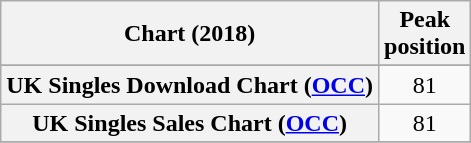<table class="wikitable sortable plainrowheaders" style="text-align:center">
<tr>
<th>Chart (2018)</th>
<th>Peak<br>position</th>
</tr>
<tr>
</tr>
<tr>
<th scope="row">UK Singles Download Chart (<a href='#'>OCC</a>)</th>
<td style="text-align:center;">81</td>
</tr>
<tr>
<th scope="row">UK Singles Sales Chart (<a href='#'>OCC</a>)</th>
<td style="text-align:center;">81</td>
</tr>
<tr>
</tr>
</table>
